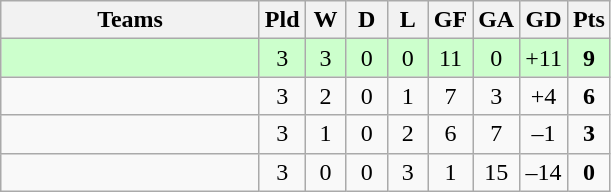<table class="wikitable" style="text-align: center;">
<tr>
<th width=165>Teams</th>
<th width=20>Pld</th>
<th width=20>W</th>
<th width=20>D</th>
<th width=20>L</th>
<th width=20>GF</th>
<th width=20>GA</th>
<th width=20>GD</th>
<th width=20>Pts</th>
</tr>
<tr align=center style="background:#ccffcc;">
<td style="text-align:left;"></td>
<td>3</td>
<td>3</td>
<td>0</td>
<td>0</td>
<td>11</td>
<td>0</td>
<td>+11</td>
<td><strong>9</strong></td>
</tr>
<tr align=center>
<td style="text-align:left;"></td>
<td>3</td>
<td>2</td>
<td>0</td>
<td>1</td>
<td>7</td>
<td>3</td>
<td>+4</td>
<td><strong>6</strong></td>
</tr>
<tr align=center>
<td style="text-align:left;"></td>
<td>3</td>
<td>1</td>
<td>0</td>
<td>2</td>
<td>6</td>
<td>7</td>
<td>–1</td>
<td><strong>3</strong></td>
</tr>
<tr align=center>
<td style="text-align:left;"></td>
<td>3</td>
<td>0</td>
<td>0</td>
<td>3</td>
<td>1</td>
<td>15</td>
<td>–14</td>
<td><strong>0</strong></td>
</tr>
</table>
